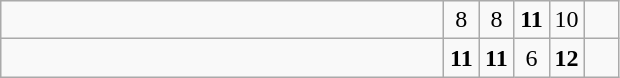<table class="wikitable">
<tr>
<td style="width:18em"></td>
<td align=center style="width:1em">8</td>
<td align=center style="width:1em">8</td>
<td align=center style="width:1em"><strong>11</strong></td>
<td align=center style="width:1em">10</td>
<td align=center style="width:1em"></td>
</tr>
<tr>
<td style="width:18em"></td>
<td align=center style="width:1em"><strong>11</strong></td>
<td align=center style="width:1em"><strong>11</strong></td>
<td align=center style="width:1em">6</td>
<td align=center style="width:1em"><strong>12</strong></td>
<td align=center style="width:1em"></td>
</tr>
</table>
